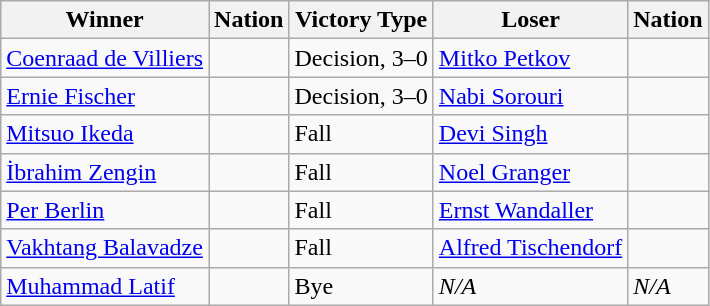<table class="wikitable sortable" style="text-align:left;">
<tr>
<th>Winner</th>
<th>Nation</th>
<th>Victory Type</th>
<th>Loser</th>
<th>Nation</th>
</tr>
<tr>
<td><a href='#'>Coenraad de Villiers</a></td>
<td></td>
<td>Decision, 3–0</td>
<td><a href='#'>Mitko Petkov</a></td>
<td></td>
</tr>
<tr>
<td><a href='#'>Ernie Fischer</a></td>
<td></td>
<td>Decision, 3–0</td>
<td><a href='#'>Nabi Sorouri</a></td>
<td></td>
</tr>
<tr>
<td><a href='#'>Mitsuo Ikeda</a></td>
<td></td>
<td>Fall</td>
<td><a href='#'>Devi Singh</a></td>
<td></td>
</tr>
<tr>
<td><a href='#'>İbrahim Zengin</a></td>
<td></td>
<td>Fall</td>
<td><a href='#'>Noel Granger</a></td>
<td></td>
</tr>
<tr>
<td><a href='#'>Per Berlin</a></td>
<td></td>
<td>Fall</td>
<td><a href='#'>Ernst Wandaller</a></td>
<td></td>
</tr>
<tr>
<td><a href='#'>Vakhtang Balavadze</a></td>
<td></td>
<td>Fall</td>
<td><a href='#'>Alfred Tischendorf</a></td>
<td></td>
</tr>
<tr>
<td><a href='#'>Muhammad Latif</a></td>
<td></td>
<td>Bye</td>
<td><em>N/A</em></td>
<td><em>N/A</em></td>
</tr>
</table>
